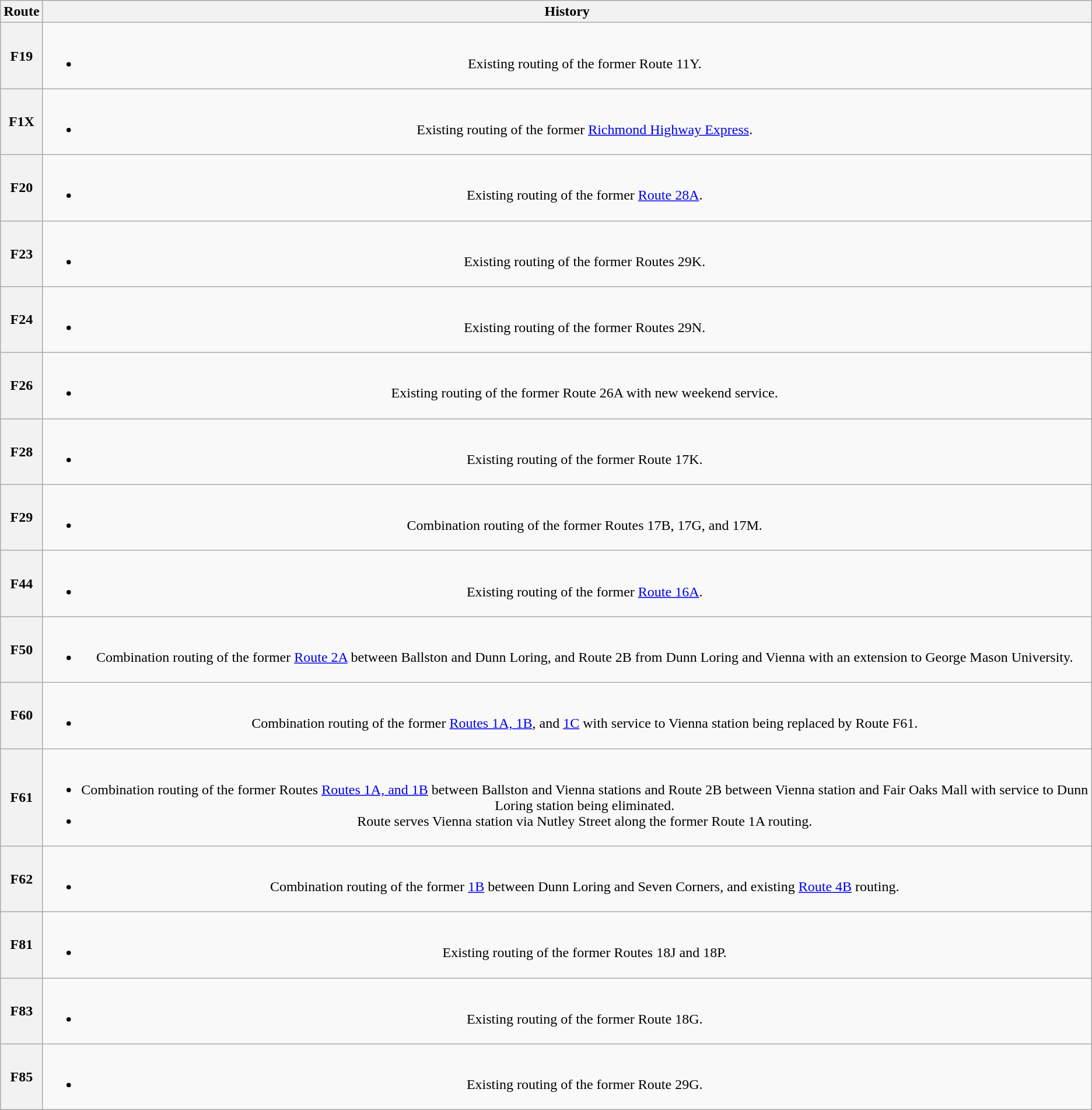<table class=wikitable style="font-size: 100%;" |>
<tr>
<th>Route</th>
<th>History</th>
</tr>
<tr align="center">
<th>F19</th>
<td><br><ul><li>Existing routing of the former Route 11Y.</li></ul></td>
</tr>
<tr align="center">
<th>F1X</th>
<td><br><ul><li>Existing routing of the former <a href='#'>Richmond Highway Express</a>.</li></ul></td>
</tr>
<tr align="center">
<th>F20</th>
<td><br><ul><li>Existing routing of the former <a href='#'>Route 28A</a>.</li></ul></td>
</tr>
<tr align="center">
<th>F23</th>
<td><br><ul><li>Existing routing of the former Routes 29K.</li></ul></td>
</tr>
<tr align="center">
<th>F24</th>
<td><br><ul><li>Existing routing of the former Routes 29N.</li></ul></td>
</tr>
<tr align="center">
<th>F26</th>
<td><br><ul><li>Existing routing of the former Route 26A with new weekend service.</li></ul></td>
</tr>
<tr align="center">
<th>F28</th>
<td><br><ul><li>Existing routing of the former Route 17K.</li></ul></td>
</tr>
<tr align="center">
<th>F29</th>
<td><br><ul><li>Combination routing of the former Routes 17B, 17G, and 17M.</li></ul></td>
</tr>
<tr align="center">
<th>F44</th>
<td><br><ul><li>Existing routing of the former <a href='#'>Route 16A</a>.</li></ul></td>
</tr>
<tr align="center">
<th>F50</th>
<td><br><ul><li>Combination routing of the former <a href='#'>Route 2A</a> between Ballston and Dunn Loring, and Route 2B from Dunn Loring and Vienna with an extension to George Mason University.</li></ul></td>
</tr>
<tr align="center">
<th>F60</th>
<td><br><ul><li>Combination routing of the former <a href='#'>Routes 1A, 1B</a>, and <a href='#'>1C</a> with service to Vienna station being replaced by Route F61.</li></ul></td>
</tr>
<tr align="center">
<th>F61</th>
<td><br><ul><li>Combination routing of the former Routes  <a href='#'>Routes 1A, and 1B</a> between Ballston and Vienna stations and Route 2B between Vienna station and Fair Oaks Mall with service to Dunn Loring station being eliminated.</li><li>Route serves Vienna station via Nutley Street along the former Route 1A routing.</li></ul></td>
</tr>
<tr align="center">
<th>F62</th>
<td><br><ul><li>Combination routing of the former <a href='#'>1B</a> between Dunn Loring and Seven Corners, and existing <a href='#'>Route 4B</a> routing.</li></ul></td>
</tr>
<tr align="center">
<th>F81</th>
<td><br><ul><li>Existing routing of the former Routes 18J and 18P.</li></ul></td>
</tr>
<tr align="center">
<th>F83</th>
<td><br><ul><li>Existing routing of the former Route 18G.</li></ul></td>
</tr>
<tr align="center">
<th>F85</th>
<td><br><ul><li>Existing routing of the former Route 29G.</li></ul></td>
</tr>
</table>
